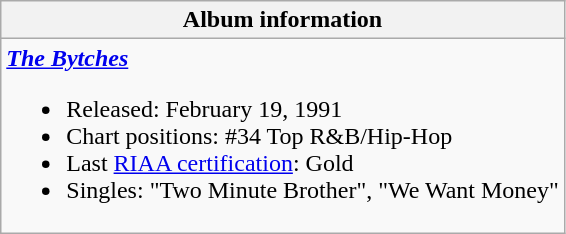<table class="wikitable">
<tr>
<th align="left">Album information</th>
</tr>
<tr>
<td align="left"><strong><em><a href='#'>The Bytches</a></em></strong><br><ul><li>Released: February 19, 1991</li><li>Chart positions: #34 Top R&B/Hip-Hop</li><li>Last <a href='#'>RIAA certification</a>: Gold</li><li>Singles: "Two Minute Brother", "We Want Money"</li></ul></td>
</tr>
</table>
